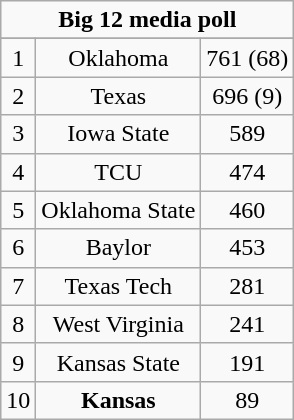<table class="wikitable" style="display: inline-table;">
<tr>
<td align="center" Colspan="3"><strong>Big 12 media poll</strong></td>
</tr>
<tr align="center">
</tr>
<tr align="center">
<td>1</td>
<td>Oklahoma</td>
<td>761 (68)</td>
</tr>
<tr align="center">
<td>2</td>
<td>Texas</td>
<td>696 (9)</td>
</tr>
<tr align="center">
<td>3</td>
<td>Iowa State</td>
<td>589</td>
</tr>
<tr align="center">
<td>4</td>
<td>TCU</td>
<td>474</td>
</tr>
<tr align="center">
<td>5</td>
<td>Oklahoma State</td>
<td>460</td>
</tr>
<tr align="center">
<td>6</td>
<td>Baylor</td>
<td>453</td>
</tr>
<tr align="center">
<td>7</td>
<td>Texas Tech</td>
<td>281</td>
</tr>
<tr align="center">
<td>8</td>
<td>West Virginia</td>
<td>241</td>
</tr>
<tr align="center">
<td>9</td>
<td>Kansas State</td>
<td>191</td>
</tr>
<tr align="center">
<td>10</td>
<td><strong>Kansas</strong></td>
<td>89</td>
</tr>
</table>
